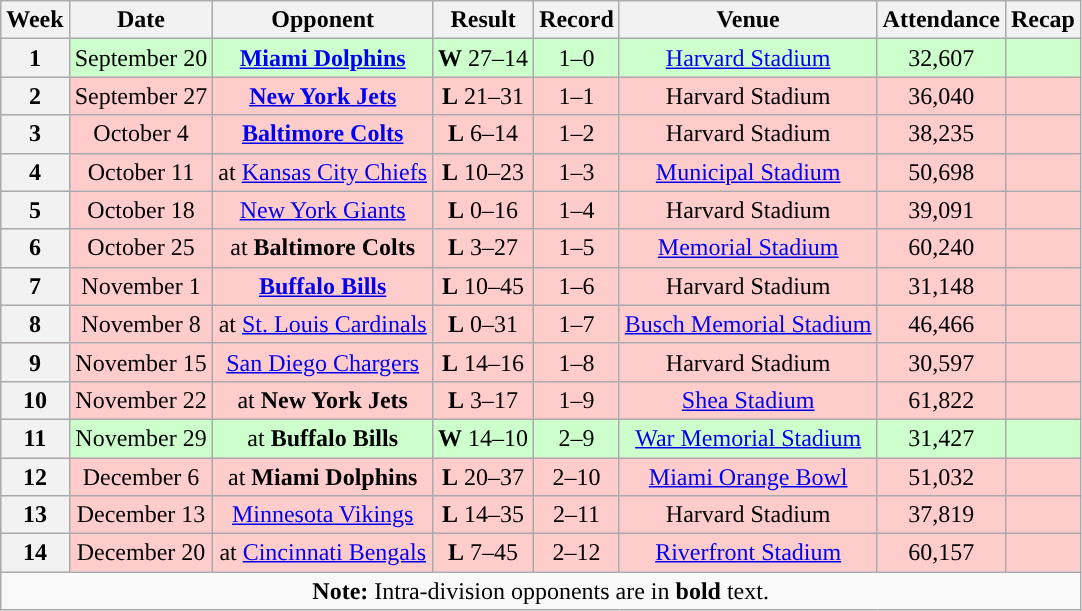<table class="wikitable" style="text-align:center">
<tr>
<th>Week</th>
<th>Date</th>
<th>Opponent</th>
<th>Result</th>
<th>Record</th>
<th>Venue</th>
<th>Attendance</th>
<th>Recap</th>
</tr>
<tr style="background: #cfc;">
<th>1</th>
<td>September 20</td>
<td><strong><a href='#'>Miami Dolphins</a></strong></td>
<td><strong>W</strong> 27–14</td>
<td>1–0</td>
<td><a href='#'>Harvard Stadium</a></td>
<td>32,607</td>
<td></td>
</tr>
<tr style="background: #fcc;">
<th>2</th>
<td>September 27</td>
<td><strong><a href='#'>New York Jets</a></strong></td>
<td><strong>L</strong> 21–31</td>
<td>1–1</td>
<td>Harvard Stadium</td>
<td>36,040</td>
<td></td>
</tr>
<tr style="background: #fcc;">
<th>3</th>
<td>October 4</td>
<td><strong><a href='#'>Baltimore Colts</a></strong></td>
<td><strong>L</strong> 6–14</td>
<td>1–2</td>
<td>Harvard Stadium</td>
<td>38,235</td>
<td></td>
</tr>
<tr style="background: #fcc;">
<th>4</th>
<td>October 11</td>
<td>at <a href='#'>Kansas City Chiefs</a></td>
<td><strong>L</strong> 10–23</td>
<td>1–3</td>
<td><a href='#'>Municipal Stadium</a></td>
<td>50,698</td>
<td></td>
</tr>
<tr style="background: #fcc;">
<th>5</th>
<td>October 18</td>
<td><a href='#'>New York Giants</a></td>
<td><strong>L</strong> 0–16</td>
<td>1–4</td>
<td>Harvard Stadium</td>
<td>39,091</td>
<td></td>
</tr>
<tr style="background: #fcc;">
<th>6</th>
<td>October 25</td>
<td>at <strong>Baltimore Colts</strong></td>
<td><strong>L</strong> 3–27</td>
<td>1–5</td>
<td><a href='#'>Memorial Stadium</a></td>
<td>60,240</td>
<td></td>
</tr>
<tr style="background: #fcc;">
<th>7</th>
<td>November 1</td>
<td><strong><a href='#'>Buffalo Bills</a></strong></td>
<td><strong>L</strong> 10–45</td>
<td>1–6</td>
<td>Harvard Stadium</td>
<td>31,148</td>
<td></td>
</tr>
<tr style="background: #fcc;">
<th>8</th>
<td>November 8</td>
<td>at <a href='#'>St. Louis Cardinals</a></td>
<td><strong>L</strong> 0–31</td>
<td>1–7</td>
<td><a href='#'>Busch Memorial Stadium</a></td>
<td>46,466</td>
<td></td>
</tr>
<tr style="background: #fcc;">
<th>9</th>
<td>November 15</td>
<td><a href='#'>San Diego Chargers</a></td>
<td><strong>L</strong> 14–16</td>
<td>1–8</td>
<td>Harvard Stadium</td>
<td>30,597</td>
<td></td>
</tr>
<tr style="background: #fcc;">
<th>10</th>
<td>November 22</td>
<td>at <strong>New York Jets</strong></td>
<td><strong>L</strong> 3–17</td>
<td>1–9</td>
<td><a href='#'>Shea Stadium</a></td>
<td>61,822</td>
<td></td>
</tr>
<tr style="background: #cfc;">
<th>11</th>
<td>November 29</td>
<td>at <strong>Buffalo Bills</strong></td>
<td><strong>W</strong> 14–10</td>
<td>2–9</td>
<td><a href='#'>War Memorial Stadium</a></td>
<td>31,427</td>
<td></td>
</tr>
<tr style="background: #fcc;">
<th>12</th>
<td>December 6</td>
<td>at <strong>Miami Dolphins</strong></td>
<td><strong>L</strong> 20–37</td>
<td>2–10</td>
<td><a href='#'>Miami Orange Bowl</a></td>
<td>51,032</td>
<td></td>
</tr>
<tr style="background: #fcc;">
<th>13</th>
<td>December 13</td>
<td><a href='#'>Minnesota Vikings</a></td>
<td><strong>L</strong> 14–35</td>
<td>2–11</td>
<td>Harvard Stadium</td>
<td>37,819</td>
<td></td>
</tr>
<tr style="background: #fcc;">
<th>14</th>
<td>December 20</td>
<td>at <a href='#'>Cincinnati Bengals</a></td>
<td><strong>L</strong> 7–45</td>
<td>2–12</td>
<td><a href='#'>Riverfront Stadium</a></td>
<td>60,157</td>
<td></td>
</tr>
<tr>
<td colspan="8"><strong>Note:</strong> Intra-division opponents are in <strong>bold</strong> text.</td>
</tr>
</table>
